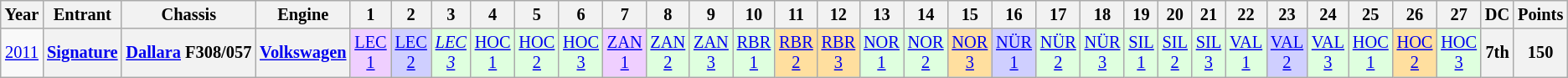<table class="wikitable" style="text-align:center; font-size:85%">
<tr>
<th>Year</th>
<th>Entrant</th>
<th>Chassis</th>
<th>Engine</th>
<th>1</th>
<th>2</th>
<th>3</th>
<th>4</th>
<th>5</th>
<th>6</th>
<th>7</th>
<th>8</th>
<th>9</th>
<th>10</th>
<th>11</th>
<th>12</th>
<th>13</th>
<th>14</th>
<th>15</th>
<th>16</th>
<th>17</th>
<th>18</th>
<th>19</th>
<th>20</th>
<th>21</th>
<th>22</th>
<th>23</th>
<th>24</th>
<th>25</th>
<th>26</th>
<th>27</th>
<th>DC</th>
<th>Points</th>
</tr>
<tr>
<td><a href='#'>2011</a></td>
<th><a href='#'>Signature</a></th>
<th nowrap><a href='#'>Dallara</a> F308/057</th>
<th><a href='#'>Volkswagen</a></th>
<td style="background:#EFCFFF;"><a href='#'>LEC<br>1</a><br></td>
<td style="background:#CFCFFF;"><a href='#'>LEC<br>2</a><br></td>
<td style="background:#DFFFDF;"><em><a href='#'>LEC<br>3</a></em><br></td>
<td style="background:#DFFFDF;"><a href='#'>HOC<br>1</a><br></td>
<td style="background:#DFFFDF;"><a href='#'>HOC<br>2</a><br></td>
<td style="background:#DFFFDF;"><a href='#'>HOC<br>3</a><br></td>
<td style="background:#EFCFFF;"><a href='#'>ZAN<br>1</a><br></td>
<td style="background:#DFFFDF;"><a href='#'>ZAN<br>2</a><br></td>
<td style="background:#DFFFDF;"><a href='#'>ZAN<br>3</a><br></td>
<td style="background:#DFFFDF;"><a href='#'>RBR<br>1</a><br></td>
<td style="background:#FFDF9F;"><a href='#'>RBR<br>2</a><br></td>
<td style="background:#FFDF9F;"><a href='#'>RBR<br>3</a><br></td>
<td style="background:#DFFFDF;"><a href='#'>NOR<br>1</a><br></td>
<td style="background:#DFFFDF;"><a href='#'>NOR<br>2</a><br></td>
<td style="background:#FFDF9F;"><a href='#'>NOR<br>3</a><br></td>
<td style="background:#CFCFFF;"><a href='#'>NÜR<br>1</a><br></td>
<td style="background:#DFFFDF;"><a href='#'>NÜR<br>2</a><br></td>
<td style="background:#DFFFDF;"><a href='#'>NÜR<br>3</a><br></td>
<td style="background:#DFFFDF;"><a href='#'>SIL<br>1</a><br></td>
<td style="background:#DFFFDF;"><a href='#'>SIL<br>2</a><br></td>
<td style="background:#DFFFDF;"><a href='#'>SIL<br>3</a><br></td>
<td style="background:#DFFFDF;"><a href='#'>VAL<br>1</a><br></td>
<td style="background:#CFCFFF;"><a href='#'>VAL<br>2</a><br></td>
<td style="background:#DFFFDF;"><a href='#'>VAL<br>3</a><br></td>
<td style="background:#DFFFDF;"><a href='#'>HOC<br>1</a><br></td>
<td style="background:#FFDF9F;"><a href='#'>HOC<br>2</a><br></td>
<td style="background:#DFFFDF;"><a href='#'>HOC<br>3</a><br></td>
<th>7th</th>
<th>150</th>
</tr>
</table>
